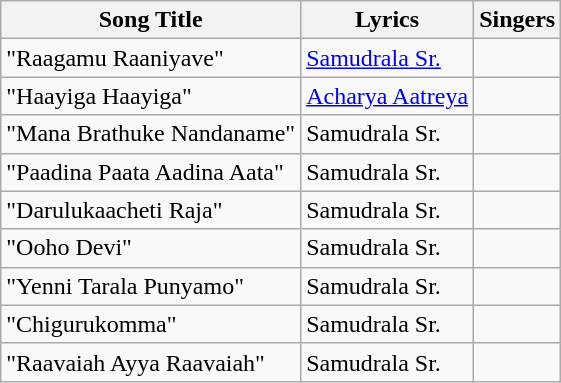<table class="wikitable">
<tr>
<th>Song Title</th>
<th>Lyrics</th>
<th>Singers</th>
</tr>
<tr>
<td>"Raagamu Raaniyave"</td>
<td><a href='#'>Samudrala Sr.</a></td>
<td></td>
</tr>
<tr>
<td>"Haayiga Haayiga"</td>
<td><a href='#'>Acharya Aatreya</a></td>
<td></td>
</tr>
<tr>
<td>"Mana Brathuke Nandaname"</td>
<td>Samudrala Sr.</td>
<td></td>
</tr>
<tr>
<td>"Paadina Paata Aadina Aata"</td>
<td>Samudrala Sr.</td>
<td></td>
</tr>
<tr>
<td>"Darulukaacheti Raja"</td>
<td>Samudrala Sr.</td>
<td></td>
</tr>
<tr>
<td>"Ooho Devi"</td>
<td>Samudrala Sr.</td>
<td></td>
</tr>
<tr>
<td>"Yenni Tarala Punyamo"</td>
<td>Samudrala Sr.</td>
<td></td>
</tr>
<tr>
<td>"Chigurukomma"</td>
<td>Samudrala Sr.</td>
<td></td>
</tr>
<tr>
<td>"Raavaiah Ayya Raavaiah"</td>
<td>Samudrala Sr.</td>
<td></td>
</tr>
</table>
